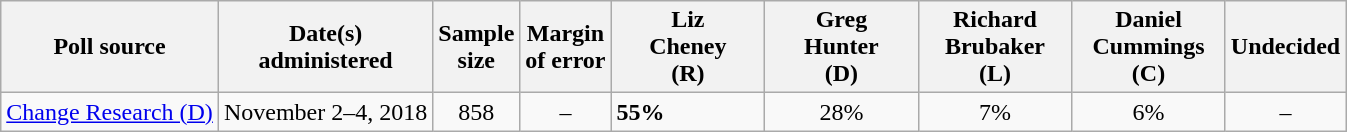<table class="wikitable">
<tr>
<th>Poll source</th>
<th>Date(s)<br>administered</th>
<th>Sample<br>size</th>
<th>Margin<br>of error</th>
<th style="width:95px;">Liz<br>Cheney<br>(R)</th>
<th style="width:95px;">Greg<br>Hunter<br>(D)</th>
<th style="width:95px;">Richard<br>Brubaker<br>(L)</th>
<th style="width:95px;">Daniel<br>Cummings (C)</th>
<th>Undecided</th>
</tr>
<tr>
<td><a href='#'>Change Research (D)</a></td>
<td align="center">November 2–4, 2018</td>
<td align="center">858</td>
<td align="center">–</td>
<td><strong>55%</strong></td>
<td align="center">28%</td>
<td align="center">7%</td>
<td align="center">6%</td>
<td align="center">–</td>
</tr>
</table>
